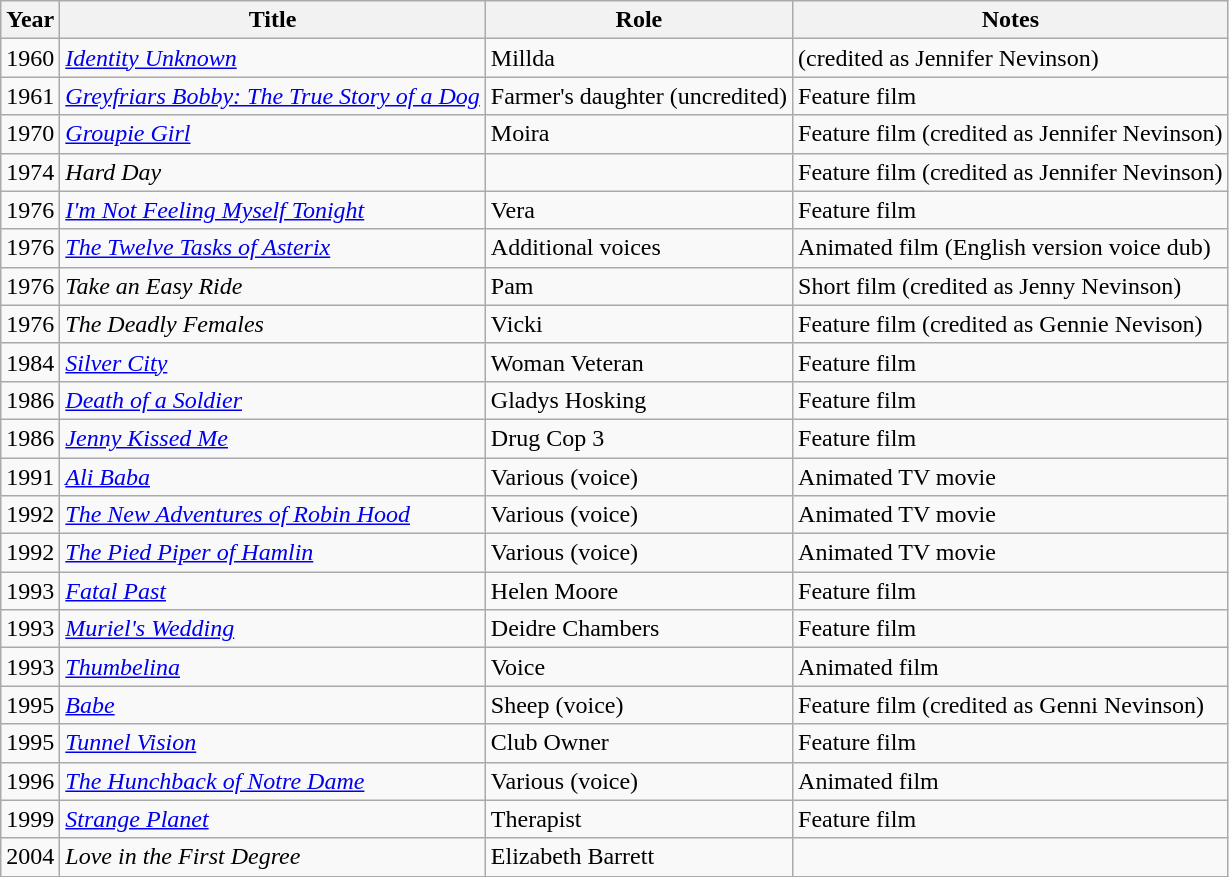<table class="wikitable sortable">
<tr>
<th>Year</th>
<th>Title</th>
<th>Role</th>
<th>Notes</th>
</tr>
<tr>
<td>1960</td>
<td><em><a href='#'>Identity Unknown</a></em></td>
<td>Millda</td>
<td>(credited as Jennifer Nevinson)</td>
</tr>
<tr>
<td>1961</td>
<td><em><a href='#'>Greyfriars Bobby: The True Story of a Dog</a></em></td>
<td>Farmer's daughter (uncredited)</td>
<td>Feature film</td>
</tr>
<tr>
<td>1970</td>
<td><em><a href='#'>Groupie Girl</a></em></td>
<td>Moira</td>
<td>Feature film (credited as Jennifer Nevinson)</td>
</tr>
<tr>
<td>1974</td>
<td><em>Hard Day</em></td>
<td></td>
<td>Feature film (credited as Jennifer Nevinson)</td>
</tr>
<tr>
<td>1976</td>
<td><em><a href='#'>I'm Not Feeling Myself Tonight</a></em></td>
<td>Vera</td>
<td>Feature film</td>
</tr>
<tr>
<td>1976</td>
<td><em><a href='#'>The Twelve Tasks of Asterix</a></em></td>
<td>Additional voices</td>
<td>Animated film (English version voice dub)</td>
</tr>
<tr>
<td>1976</td>
<td><em>Take an Easy Ride</em></td>
<td>Pam</td>
<td>Short film (credited as Jenny Nevinson)</td>
</tr>
<tr>
<td>1976</td>
<td><em>The Deadly Females</em></td>
<td>Vicki</td>
<td>Feature film (credited as Gennie Nevison)</td>
</tr>
<tr>
<td>1984</td>
<td><em><a href='#'>Silver City</a></em></td>
<td>Woman Veteran</td>
<td>Feature film</td>
</tr>
<tr>
<td>1986</td>
<td><em><a href='#'>Death of a Soldier</a></em></td>
<td>Gladys Hosking</td>
<td>Feature film</td>
</tr>
<tr>
<td>1986</td>
<td><em><a href='#'>Jenny Kissed Me</a></em></td>
<td>Drug Cop 3</td>
<td>Feature film</td>
</tr>
<tr>
<td>1991</td>
<td><em><a href='#'>Ali Baba</a></em></td>
<td>Various (voice)</td>
<td>Animated TV movie</td>
</tr>
<tr>
<td>1992</td>
<td><em><a href='#'>The New Adventures of Robin Hood</a></em></td>
<td>Various (voice)</td>
<td>Animated TV movie</td>
</tr>
<tr>
<td>1992</td>
<td><em><a href='#'>The Pied Piper of Hamlin</a></em></td>
<td>Various (voice)</td>
<td>Animated TV movie</td>
</tr>
<tr>
<td>1993</td>
<td><em><a href='#'>Fatal Past</a></em></td>
<td>Helen Moore</td>
<td>Feature film</td>
</tr>
<tr>
<td>1993</td>
<td><em><a href='#'>Muriel's Wedding</a></em></td>
<td>Deidre Chambers</td>
<td>Feature film</td>
</tr>
<tr>
<td>1993</td>
<td><em><a href='#'>Thumbelina</a></em></td>
<td>Voice</td>
<td>Animated film</td>
</tr>
<tr>
<td>1995</td>
<td><em><a href='#'>Babe</a></em></td>
<td>Sheep (voice)</td>
<td>Feature film (credited as Genni Nevinson)</td>
</tr>
<tr>
<td>1995</td>
<td><em><a href='#'>Tunnel Vision</a></em></td>
<td>Club Owner</td>
<td>Feature film</td>
</tr>
<tr>
<td>1996</td>
<td><em><a href='#'>The Hunchback of Notre Dame</a></em></td>
<td>Various (voice)</td>
<td>Animated film</td>
</tr>
<tr>
<td>1999</td>
<td><em><a href='#'>Strange Planet</a></em></td>
<td>Therapist</td>
<td>Feature film</td>
</tr>
<tr>
<td>2004</td>
<td><em>Love in the First Degree</em></td>
<td>Elizabeth Barrett</td>
<td></td>
</tr>
</table>
